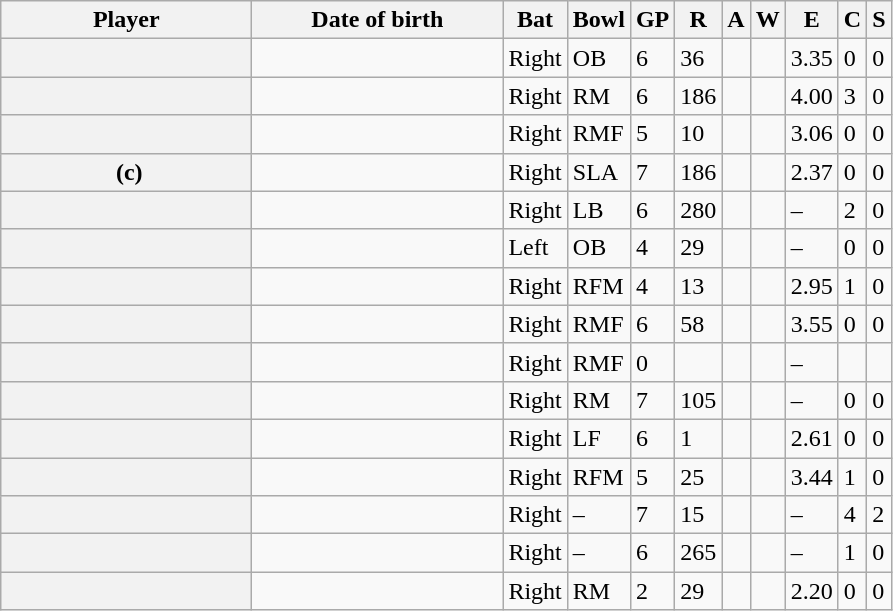<table class="wikitable sortable plainrowheaders">
<tr>
<th scope="col" width="160">Player</th>
<th scope="col" width="160">Date of birth</th>
<th scope="col">Bat</th>
<th scope="col">Bowl</th>
<th scope="col">GP</th>
<th scope="col">R</th>
<th scope="col">A</th>
<th scope="col">W</th>
<th scope="col">E</th>
<th scope="col">C</th>
<th scope="col">S</th>
</tr>
<tr>
<th scope="row"></th>
<td></td>
<td>Right</td>
<td>OB</td>
<td>6</td>
<td>36</td>
<td></td>
<td></td>
<td>3.35</td>
<td>0</td>
<td>0</td>
</tr>
<tr>
<th scope="row"></th>
<td></td>
<td>Right</td>
<td>RM</td>
<td>6</td>
<td>186</td>
<td></td>
<td></td>
<td>4.00</td>
<td>3</td>
<td>0</td>
</tr>
<tr>
<th scope="row"></th>
<td></td>
<td>Right</td>
<td>RMF</td>
<td>5</td>
<td>10</td>
<td></td>
<td></td>
<td>3.06</td>
<td>0</td>
<td>0</td>
</tr>
<tr>
<th scope="row"> (c)</th>
<td></td>
<td>Right</td>
<td>SLA</td>
<td>7</td>
<td>186</td>
<td></td>
<td></td>
<td>2.37</td>
<td>0</td>
<td>0</td>
</tr>
<tr>
<th scope="row"></th>
<td></td>
<td>Right</td>
<td>LB</td>
<td>6</td>
<td>280</td>
<td></td>
<td></td>
<td>–</td>
<td>2</td>
<td>0</td>
</tr>
<tr>
<th scope="row"></th>
<td></td>
<td>Left</td>
<td>OB</td>
<td>4</td>
<td>29</td>
<td></td>
<td></td>
<td>–</td>
<td>0</td>
<td>0</td>
</tr>
<tr>
<th scope="row"></th>
<td></td>
<td>Right</td>
<td>RFM</td>
<td>4</td>
<td>13</td>
<td></td>
<td></td>
<td>2.95</td>
<td>1</td>
<td>0</td>
</tr>
<tr>
<th scope="row"></th>
<td></td>
<td>Right</td>
<td>RMF</td>
<td>6</td>
<td>58</td>
<td></td>
<td></td>
<td>3.55</td>
<td>0</td>
<td>0</td>
</tr>
<tr>
<th scope="row"></th>
<td></td>
<td>Right</td>
<td>RMF</td>
<td>0</td>
<td></td>
<td></td>
<td></td>
<td>–</td>
<td></td>
<td></td>
</tr>
<tr>
<th scope="row"></th>
<td></td>
<td>Right</td>
<td>RM</td>
<td>7</td>
<td>105</td>
<td></td>
<td></td>
<td>–</td>
<td>0</td>
<td>0</td>
</tr>
<tr>
<th scope="row"></th>
<td></td>
<td>Right</td>
<td>LF</td>
<td>6</td>
<td>1</td>
<td></td>
<td></td>
<td>2.61</td>
<td>0</td>
<td>0</td>
</tr>
<tr>
<th scope="row"></th>
<td></td>
<td>Right</td>
<td>RFM</td>
<td>5</td>
<td>25</td>
<td></td>
<td></td>
<td>3.44</td>
<td>1</td>
<td>0</td>
</tr>
<tr>
<th scope="row"> </th>
<td></td>
<td>Right</td>
<td>–</td>
<td>7</td>
<td>15</td>
<td></td>
<td></td>
<td>–</td>
<td>4</td>
<td>2</td>
</tr>
<tr>
<th scope="row"> </th>
<td></td>
<td>Right</td>
<td>–</td>
<td>6</td>
<td>265</td>
<td></td>
<td></td>
<td>–</td>
<td>1</td>
<td>0</td>
</tr>
<tr>
<th scope="row"></th>
<td></td>
<td>Right</td>
<td>RM</td>
<td>2</td>
<td>29</td>
<td></td>
<td></td>
<td>2.20</td>
<td>0</td>
<td>0</td>
</tr>
</table>
